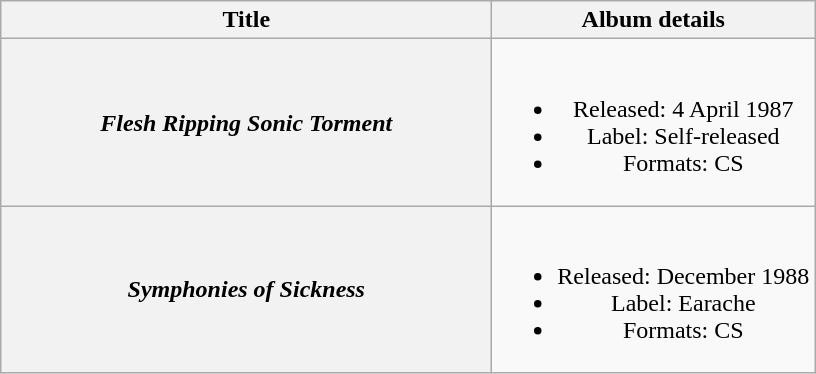<table class="wikitable plainrowheaders" style="text-align:center;">
<tr>
<th scope="col" style="width:20em;">Title</th>
<th scope="col">Album details</th>
</tr>
<tr>
<th scope="row"><em>Flesh Ripping Sonic Torment</em></th>
<td><br><ul><li>Released: 4 April 1987</li><li>Label: Self-released</li><li>Formats: CS</li></ul></td>
</tr>
<tr>
<th scope="row"><em>Symphonies of Sickness</em></th>
<td><br><ul><li>Released: December 1988</li><li>Label: Earache</li><li>Formats: CS</li></ul></td>
</tr>
</table>
